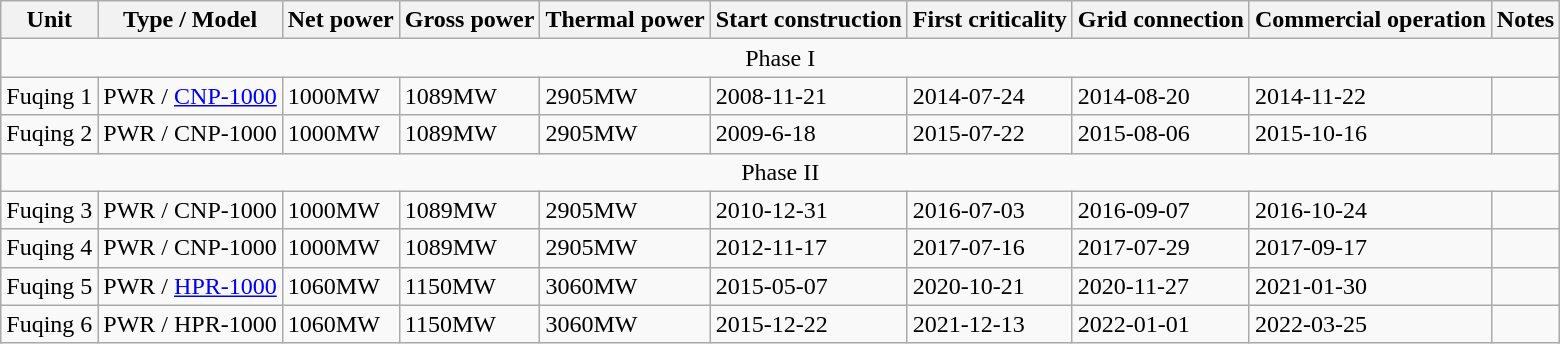<table class="wikitable">
<tr>
<th>Unit</th>
<th>Type / Model</th>
<th>Net power</th>
<th>Gross power</th>
<th>Thermal power</th>
<th>Start construction</th>
<th>First criticality</th>
<th>Grid connection</th>
<th>Commercial operation</th>
<th>Notes</th>
</tr>
<tr>
<td colspan="10" align="center">Phase I</td>
</tr>
<tr>
<td>Fuqing 1</td>
<td>PWR / <a href='#'>CNP-1000</a></td>
<td>1000MW</td>
<td>1089MW</td>
<td>2905MW</td>
<td>2008-11-21</td>
<td>2014-07-24</td>
<td>2014-08-20</td>
<td>2014-11-22</td>
<td></td>
</tr>
<tr>
<td>Fuqing 2</td>
<td>PWR / CNP-1000</td>
<td>1000MW</td>
<td>1089MW</td>
<td>2905MW</td>
<td>2009-6-18</td>
<td>2015-07-22</td>
<td>2015-08-06</td>
<td>2015-10-16</td>
<td></td>
</tr>
<tr>
<td colspan="10" align="center">Phase II</td>
</tr>
<tr>
<td>Fuqing 3</td>
<td>PWR / CNP-1000</td>
<td>1000MW</td>
<td>1089MW</td>
<td>2905MW</td>
<td>2010-12-31</td>
<td>2016-07-03</td>
<td>2016-09-07</td>
<td>2016-10-24</td>
<td></td>
</tr>
<tr>
<td>Fuqing 4</td>
<td>PWR / CNP-1000</td>
<td>1000MW</td>
<td>1089MW</td>
<td>2905MW</td>
<td>2012-11-17</td>
<td>2017-07-16</td>
<td>2017-07-29</td>
<td>2017-09-17</td>
<td></td>
</tr>
<tr>
<td>Fuqing 5</td>
<td>PWR / <a href='#'>HPR-1000</a></td>
<td>1060MW</td>
<td>1150MW</td>
<td>3060MW</td>
<td>2015-05-07</td>
<td>2020-10-21</td>
<td>2020-11-27</td>
<td>2021-01-30</td>
<td></td>
</tr>
<tr>
<td>Fuqing 6</td>
<td>PWR / HPR-1000</td>
<td>1060MW</td>
<td>1150MW</td>
<td>3060MW</td>
<td>2015-12-22</td>
<td>2021-12-13</td>
<td>2022-01-01</td>
<td>2022-03-25</td>
<td></td>
</tr>
</table>
